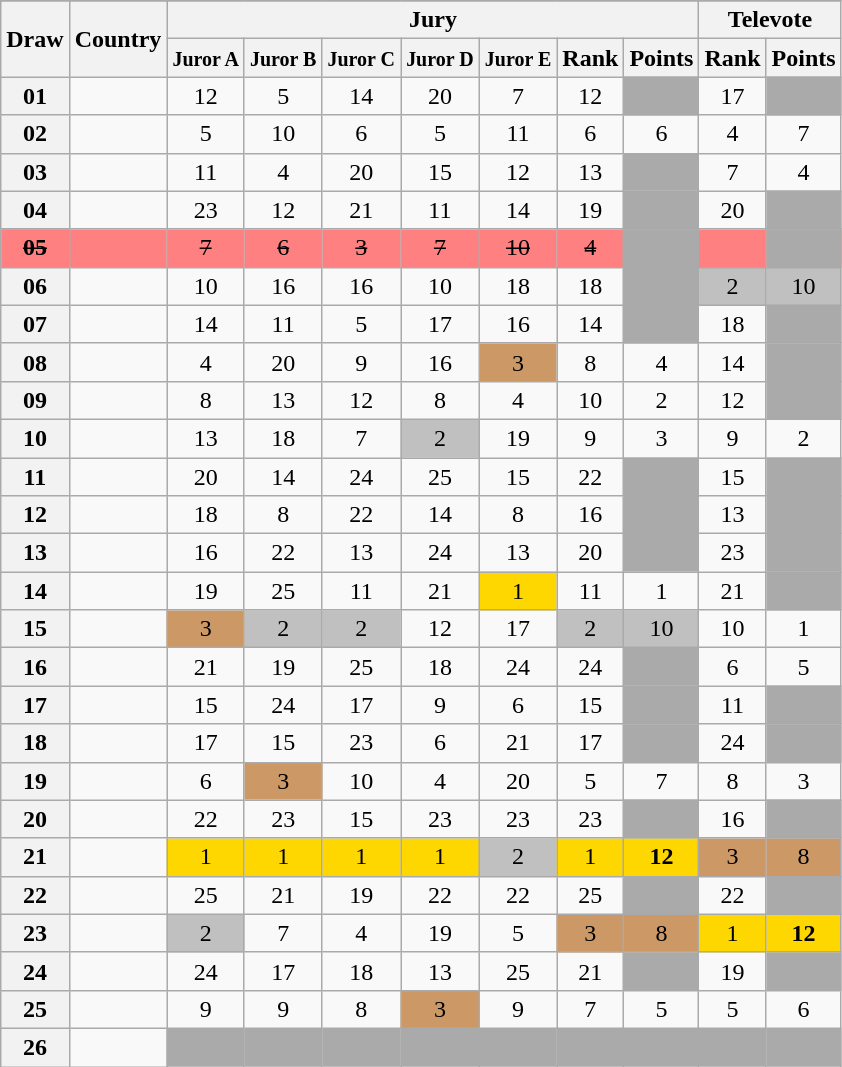<table class="sortable wikitable collapsible plainrowheaders" style="text-align:center;">
<tr>
</tr>
<tr>
<th scope="col" rowspan="2">Draw</th>
<th scope="col" rowspan="2">Country</th>
<th scope="col" colspan="7">Jury</th>
<th scope="col" colspan="2">Televote</th>
</tr>
<tr>
<th scope="col"><small>Juror A</small></th>
<th scope="col"><small>Juror B</small></th>
<th scope="col"><small>Juror C</small></th>
<th scope="col"><small>Juror D</small></th>
<th scope="col"><small>Juror E</small></th>
<th scope="col">Rank</th>
<th scope="col" class="unsortable">Points</th>
<th scope="col">Rank</th>
<th scope="col" class="unsortable">Points</th>
</tr>
<tr>
<th scope="row" style="text-align:center;">01</th>
<td style="text-align:left;"></td>
<td>12</td>
<td>5</td>
<td>14</td>
<td>20</td>
<td>7</td>
<td>12</td>
<td style="background:#AAAAAA;"></td>
<td>17</td>
<td style="background:#AAAAAA;"></td>
</tr>
<tr>
<th scope="row" style="text-align:center;">02</th>
<td style="text-align:left;"></td>
<td>5</td>
<td>10</td>
<td>6</td>
<td>5</td>
<td>11</td>
<td>6</td>
<td>6</td>
<td>4</td>
<td>7</td>
</tr>
<tr>
<th scope="row" style="text-align:center;">03</th>
<td style="text-align:left;"></td>
<td>11</td>
<td>4</td>
<td>20</td>
<td>15</td>
<td>12</td>
<td>13</td>
<td style="background:#AAAAAA;"></td>
<td>7</td>
<td>4</td>
</tr>
<tr>
<th scope="row" style="text-align:center;">04</th>
<td style="text-align:left;"></td>
<td>23</td>
<td>12</td>
<td>21</td>
<td>11</td>
<td>14</td>
<td>19</td>
<td style="background:#AAAAAA;"></td>
<td>20</td>
<td style="background:#AAAAAA;"></td>
</tr>
<tr style="background:#FE8080">
<th scope="row" style="text-align:center; background:#FE8080"><s>05</s></th>
<td style="text-align:left;"><s></s> </td>
<td><s>7</s></td>
<td><s>6</s></td>
<td><s>3</s></td>
<td><s>7</s></td>
<td><s>10</s></td>
<td><s>4</s></td>
<td style="background:#AAAAAA;"></td>
<td></td>
<td style="background:#AAAAAA;"></td>
</tr>
<tr>
<th scope="row" style="text-align:center;">06</th>
<td style="text-align:left;"></td>
<td>10</td>
<td>16</td>
<td>16</td>
<td>10</td>
<td>18</td>
<td>18</td>
<td style="background:#AAAAAA;"></td>
<td style="background:silver;">2</td>
<td style="background:silver;">10</td>
</tr>
<tr>
<th scope="row" style="text-align:center;">07</th>
<td style="text-align:left;"></td>
<td>14</td>
<td>11</td>
<td>5</td>
<td>17</td>
<td>16</td>
<td>14</td>
<td style="background:#AAAAAA;"></td>
<td>18</td>
<td style="background:#AAAAAA;"></td>
</tr>
<tr>
<th scope="row" style="text-align:center;">08</th>
<td style="text-align:left;"></td>
<td>4</td>
<td>20</td>
<td>9</td>
<td>16</td>
<td style="background:#CC9966;">3</td>
<td>8</td>
<td>4</td>
<td>14</td>
<td style="background:#AAAAAA;"></td>
</tr>
<tr>
<th scope="row" style="text-align:center;">09</th>
<td style="text-align:left;"></td>
<td>8</td>
<td>13</td>
<td>12</td>
<td>8</td>
<td>4</td>
<td>10</td>
<td>2</td>
<td>12</td>
<td style="background:#AAAAAA;"></td>
</tr>
<tr>
<th scope="row" style="text-align:center;">10</th>
<td style="text-align:left;"></td>
<td>13</td>
<td>18</td>
<td>7</td>
<td style="background:silver;">2</td>
<td>19</td>
<td>9</td>
<td>3</td>
<td>9</td>
<td>2</td>
</tr>
<tr>
<th scope="row" style="text-align:center;">11</th>
<td style="text-align:left;"></td>
<td>20</td>
<td>14</td>
<td>24</td>
<td>25</td>
<td>15</td>
<td>22</td>
<td style="background:#AAAAAA;"></td>
<td>15</td>
<td style="background:#AAAAAA;"></td>
</tr>
<tr>
<th scope="row" style="text-align:center;">12</th>
<td style="text-align:left;"></td>
<td>18</td>
<td>8</td>
<td>22</td>
<td>14</td>
<td>8</td>
<td>16</td>
<td style="background:#AAAAAA;"></td>
<td>13</td>
<td style="background:#AAAAAA;"></td>
</tr>
<tr>
<th scope="row" style="text-align:center;">13</th>
<td style="text-align:left;"></td>
<td>16</td>
<td>22</td>
<td>13</td>
<td>24</td>
<td>13</td>
<td>20</td>
<td style="background:#AAAAAA;"></td>
<td>23</td>
<td style="background:#AAAAAA;"></td>
</tr>
<tr>
<th scope="row" style="text-align:center;">14</th>
<td style="text-align:left;"></td>
<td>19</td>
<td>25</td>
<td>11</td>
<td>21</td>
<td style="background:gold;">1</td>
<td>11</td>
<td>1</td>
<td>21</td>
<td style="background:#AAAAAA;"></td>
</tr>
<tr>
<th scope="row" style="text-align:center;">15</th>
<td style="text-align:left;"></td>
<td style="background:#CC9966;">3</td>
<td style="background:silver;">2</td>
<td style="background:silver;">2</td>
<td>12</td>
<td>17</td>
<td style="background:silver;">2</td>
<td style="background:silver;">10</td>
<td>10</td>
<td>1</td>
</tr>
<tr>
<th scope="row" style="text-align:center;">16</th>
<td style="text-align:left;"></td>
<td>21</td>
<td>19</td>
<td>25</td>
<td>18</td>
<td>24</td>
<td>24</td>
<td style="background:#AAAAAA;"></td>
<td>6</td>
<td>5</td>
</tr>
<tr>
<th scope="row" style="text-align:center;">17</th>
<td style="text-align:left;"></td>
<td>15</td>
<td>24</td>
<td>17</td>
<td>9</td>
<td>6</td>
<td>15</td>
<td style="background:#AAAAAA;"></td>
<td>11</td>
<td style="background:#AAAAAA;"></td>
</tr>
<tr>
<th scope="row" style="text-align:center;">18</th>
<td style="text-align:left;"></td>
<td>17</td>
<td>15</td>
<td>23</td>
<td>6</td>
<td>21</td>
<td>17</td>
<td style="background:#AAAAAA;"></td>
<td>24</td>
<td style="background:#AAAAAA;"></td>
</tr>
<tr>
<th scope="row" style="text-align:center;">19</th>
<td style="text-align:left;"></td>
<td>6</td>
<td style="background:#CC9966;">3</td>
<td>10</td>
<td>4</td>
<td>20</td>
<td>5</td>
<td>7</td>
<td>8</td>
<td>3</td>
</tr>
<tr>
<th scope="row" style="text-align:center;">20</th>
<td style="text-align:left;"></td>
<td>22</td>
<td>23</td>
<td>15</td>
<td>23</td>
<td>23</td>
<td>23</td>
<td style="background:#AAAAAA;"></td>
<td>16</td>
<td style="background:#AAAAAA;"></td>
</tr>
<tr>
<th scope="row" style="text-align:center;">21</th>
<td style="text-align:left;"></td>
<td style="background:gold;">1</td>
<td style="background:gold;">1</td>
<td style="background:gold;">1</td>
<td style="background:gold;">1</td>
<td style="background:silver;">2</td>
<td style="background:gold;">1</td>
<td style="background:gold;"><strong>12</strong></td>
<td style="background:#CC9966;">3</td>
<td style="background:#CC9966;">8</td>
</tr>
<tr>
<th scope="row" style="text-align:center;">22</th>
<td style="text-align:left;"></td>
<td>25</td>
<td>21</td>
<td>19</td>
<td>22</td>
<td>22</td>
<td>25</td>
<td style="background:#AAAAAA;"></td>
<td>22</td>
<td style="background:#AAAAAA;"></td>
</tr>
<tr>
<th scope="row" style="text-align:center;">23</th>
<td style="text-align:left;"></td>
<td style="background:silver;">2</td>
<td>7</td>
<td>4</td>
<td>19</td>
<td>5</td>
<td style="background:#CC9966;">3</td>
<td style="background:#CC9966;">8</td>
<td style="background:gold;">1</td>
<td style="background:gold;"><strong>12</strong></td>
</tr>
<tr>
<th scope="row" style="text-align:center;">24</th>
<td style="text-align:left;"></td>
<td>24</td>
<td>17</td>
<td>18</td>
<td>13</td>
<td>25</td>
<td>21</td>
<td style="background:#AAAAAA;"></td>
<td>19</td>
<td style="background:#AAAAAA;"></td>
</tr>
<tr>
<th scope="row" style="text-align:center;">25</th>
<td style="text-align:left;"></td>
<td>9</td>
<td>9</td>
<td>8</td>
<td style="background:#CC9966;">3</td>
<td>9</td>
<td>7</td>
<td>5</td>
<td>5</td>
<td>6</td>
</tr>
<tr class="sortbottom">
<th scope="row" style="text-align:center;">26</th>
<td style="text-align:left;"></td>
<td style="background:#AAAAAA;"></td>
<td style="background:#AAAAAA;"></td>
<td style="background:#AAAAAA;"></td>
<td style="background:#AAAAAA;"></td>
<td style="background:#AAAAAA;"></td>
<td style="background:#AAAAAA;"></td>
<td style="background:#AAAAAA;"></td>
<td style="background:#AAAAAA;"></td>
<td style="background:#AAAAAA;"></td>
</tr>
</table>
